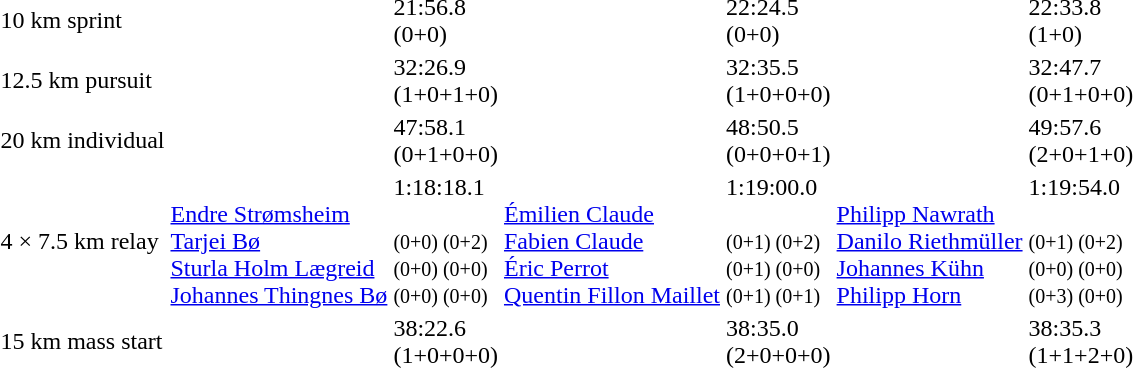<table>
<tr>
<td>10 km sprint<br></td>
<td></td>
<td>21:56.8<br>(0+0)</td>
<td></td>
<td>22:24.5<br>(0+0)</td>
<td></td>
<td>22:33.8<br>(1+0)</td>
</tr>
<tr>
<td>12.5 km pursuit<br></td>
<td></td>
<td>32:26.9<br>(1+0+1+0)</td>
<td></td>
<td>32:35.5<br>(1+0+0+0)</td>
<td></td>
<td>32:47.7<br>(0+1+0+0)</td>
</tr>
<tr>
<td>20 km individual<br></td>
<td></td>
<td>47:58.1<br>(0+1+0+0)</td>
<td></td>
<td>48:50.5<br>(0+0+0+1)</td>
<td></td>
<td>49:57.6<br>(2+0+1+0)</td>
</tr>
<tr>
<td>4 × 7.5 km relay<br></td>
<td><br><a href='#'>Endre Strømsheim</a><br><a href='#'>Tarjei Bø</a><br><a href='#'>Sturla Holm Lægreid</a><br><a href='#'>Johannes Thingnes Bø</a></td>
<td>1:18:18.1<br><small><br>(0+0) (0+2)<br>(0+0) (0+0)<br>(0+0) (0+0)</small></td>
<td><br><a href='#'>Émilien Claude</a><br><a href='#'>Fabien Claude</a><br><a href='#'>Éric Perrot</a><br><a href='#'>Quentin Fillon Maillet</a></td>
<td>1:19:00.0<br><small><br>(0+1) (0+2)<br>(0+1) (0+0)<br>(0+1) (0+1)</small></td>
<td><br><a href='#'>Philipp Nawrath</a><br><a href='#'>Danilo Riethmüller</a><br><a href='#'>Johannes Kühn</a><br><a href='#'>Philipp Horn</a></td>
<td>1:19:54.0<br><small><br>(0+1) (0+2)<br>(0+0) (0+0)<br>(0+3) (0+0)</small></td>
</tr>
<tr>
<td>15 km mass start<br></td>
<td></td>
<td>38:22.6<br>(1+0+0+0)</td>
<td></td>
<td>38:35.0<br>(2+0+0+0)</td>
<td></td>
<td>38:35.3<br>(1+1+2+0)</td>
</tr>
</table>
